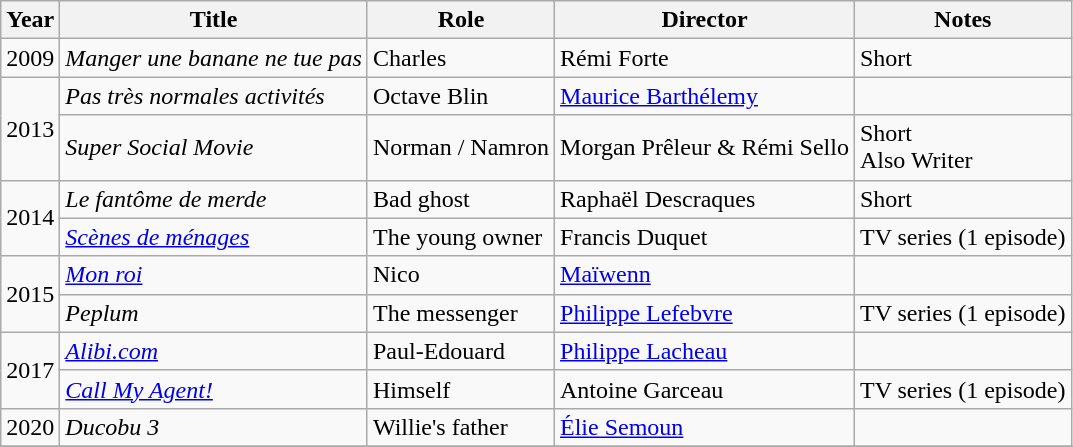<table class="wikitable sortable">
<tr>
<th>Year</th>
<th>Title</th>
<th>Role</th>
<th>Director</th>
<th class="unsortable">Notes</th>
</tr>
<tr>
<td rowspan=1>2009</td>
<td><em>Manger une banane ne tue pas</em></td>
<td>Charles</td>
<td>Rémi Forte</td>
<td>Short</td>
</tr>
<tr>
<td rowspan=2>2013</td>
<td><em>Pas très normales activités</em></td>
<td>Octave Blin</td>
<td><a href='#'>Maurice Barthélemy</a></td>
<td></td>
</tr>
<tr>
<td><em>Super Social Movie</em></td>
<td>Norman / Namron</td>
<td>Morgan Prêleur & Rémi Sello</td>
<td>Short<br>Also Writer</td>
</tr>
<tr>
<td rowspan=2>2014</td>
<td><em>Le fantôme de merde</em></td>
<td>Bad ghost</td>
<td>Raphaël Descraques</td>
<td>Short</td>
</tr>
<tr>
<td><em><a href='#'>Scènes de ménages</a></em></td>
<td>The young owner</td>
<td>Francis Duquet</td>
<td>TV series (1 episode)</td>
</tr>
<tr>
<td rowspan=2>2015</td>
<td><em><a href='#'>Mon roi</a></em></td>
<td>Nico</td>
<td><a href='#'>Maïwenn</a></td>
<td></td>
</tr>
<tr>
<td><em>Peplum</em></td>
<td>The messenger</td>
<td><a href='#'>Philippe Lefebvre</a></td>
<td>TV series (1 episode)</td>
</tr>
<tr>
<td rowspan=2>2017</td>
<td><em><a href='#'>Alibi.com</a></em></td>
<td>Paul-Edouard</td>
<td><a href='#'>Philippe Lacheau</a></td>
<td></td>
</tr>
<tr>
<td><em><a href='#'>Call My Agent!</a></em></td>
<td>Himself</td>
<td>Antoine Garceau</td>
<td>TV series (1 episode)</td>
</tr>
<tr>
<td>2020</td>
<td><em>Ducobu 3</em></td>
<td>Willie's father</td>
<td><a href='#'>Élie Semoun</a></td>
<td></td>
</tr>
<tr>
</tr>
</table>
